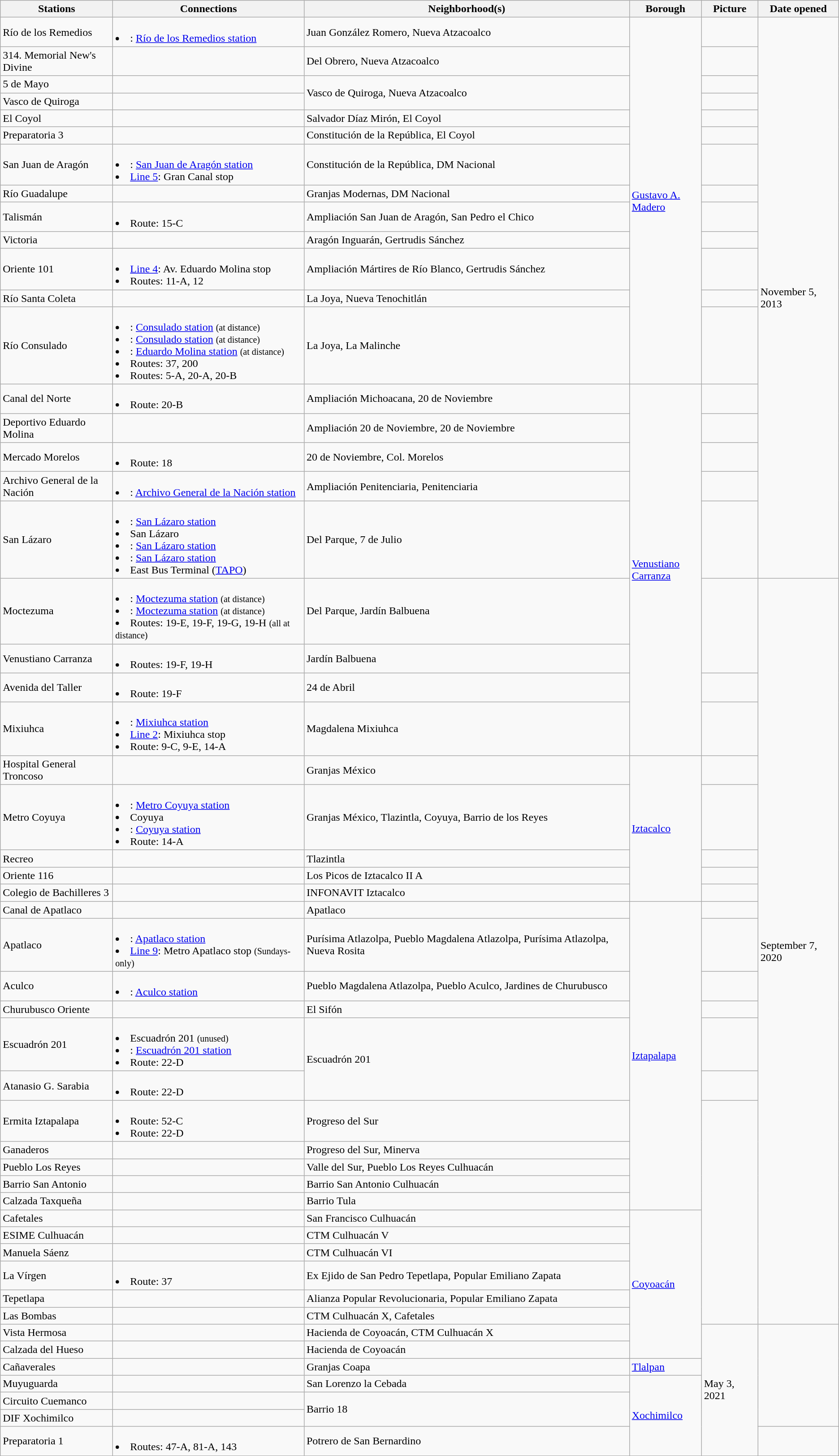<table class="wikitable">
<tr>
<th width="160px">Stations</th>
<th>Connections</th>
<th>Neighborhood(s)</th>
<th width="100px">Borough</th>
<th>Picture</th>
<th>Date opened</th>
</tr>
<tr>
<td> Río de los Remedios</td>
<td><br><li> : <a href='#'>Río de los Remedios station</a></li></td>
<td>Juan González Romero, Nueva Atzacoalco</td>
<td rowspan=13><a href='#'>Gustavo A. Madero</a></td>
<td></td>
<td rowspan=18>November 5, 2013</td>
</tr>
<tr>
<td> 314. Memorial New's Divine</td>
<td></td>
<td>Del Obrero, Nueva Atzacoalco</td>
<td></td>
</tr>
<tr>
<td> 5 de Mayo</td>
<td></td>
<td rowspan=2>Vasco de Quiroga, Nueva Atzacoalco</td>
<td></td>
</tr>
<tr>
<td> Vasco de Quiroga</td>
<td></td>
<td></td>
</tr>
<tr>
<td> El Coyol</td>
<td></td>
<td>Salvador Díaz Mirón, El Coyol</td>
<td></td>
</tr>
<tr>
<td> Preparatoria 3</td>
<td></td>
<td>Constitución de la República, El Coyol</td>
<td></td>
</tr>
<tr>
<td> San Juan de Aragón</td>
<td><br><li> : <a href='#'>San Juan de Aragón station</a></li>
<li> <a href='#'>Line 5</a>: Gran Canal stop</td>
<td>Constitución de la República, DM Nacional</td>
<td></td>
</tr>
<tr>
<td> Río Guadalupe</td>
<td></td>
<td>Granjas Modernas, DM Nacional</td>
<td></td>
</tr>
<tr>
<td> Talismán</td>
<td><br><li> Route: 15-C</td>
<td>Ampliación San Juan de Aragón, San Pedro el Chico</td>
<td></td>
</tr>
<tr>
<td> Victoria</td>
<td></td>
<td>Aragón Inguarán, Gertrudis Sánchez</td>
<td></td>
</tr>
<tr>
<td> Oriente 101</td>
<td><br><li> <a href='#'>Line 4</a>: Av. Eduardo Molina stop</li>
<li> Routes: 11-A, 12</td>
<td>Ampliación Mártires de Río Blanco, Gertrudis Sánchez</td>
<td></td>
</tr>
<tr>
<td> Río Santa Coleta</td>
<td></td>
<td>La Joya, Nueva Tenochitlán</td>
<td></td>
</tr>
<tr>
<td> Río Consulado</td>
<td><br><li> : <a href='#'>Consulado station</a> <small>(at distance)</small></li>
<li> : <a href='#'>Consulado station</a> <small>(at distance)</small></li>
<li> : <a href='#'>Eduardo Molina station</a> <small>(at distance)</small></li>
<li> Routes: 37, 200</li>
<li> Routes: 5-A, 20-A, 20-B</td>
<td>La Joya, La Malinche</td>
<td></td>
</tr>
<tr>
<td> Canal del Norte</td>
<td><br><li> Route: 20-B</td>
<td>Ampliación Michoacana, 20 de Noviembre</td>
<td rowspan=9><a href='#'>Venustiano Carranza</a></td>
<td></td>
</tr>
<tr>
<td> Deportivo Eduardo Molina</td>
<td></td>
<td>Ampliación 20 de Noviembre, 20 de Noviembre</td>
<td></td>
</tr>
<tr>
<td> Mercado Morelos</td>
<td><br><li> Route: 18</td>
<td>20 de Noviembre, Col. Morelos</td>
<td></td>
</tr>
<tr>
<td> Archivo General de la Nación</td>
<td><br><li> : <a href='#'>Archivo General de la Nación station</a></td>
<td>Ampliación Penitenciaria, Penitenciaria</td>
<td></td>
</tr>
<tr>
<td> San Lázaro</td>
<td><br><li> : <a href='#'>San Lázaro station</a></li>
<li> San Lázaro</li>
<li> : <a href='#'>San Lázaro station</a></li>
<li> : <a href='#'>San Lázaro station</a></li>
<li> East Bus Terminal (<a href='#'>TAPO</a>)</td>
<td>Del Parque, 7 de Julio</td>
<td></td>
</tr>
<tr>
<td> Moctezuma</td>
<td><br><li> : <a href='#'>Moctezuma station</a> <small>(at distance)</small></li>
<li> : <a href='#'>Moctezuma station</a> <small>(at distance)</small></li>
<li> Routes: 19-E, 19-F, 19-G, 19-H <small>(all at distance)</small></td>
<td>Del Parque, Jardín Balbuena</td>
<td rowspan=2></td>
<td rowspan=26>September 7, 2020</td>
</tr>
<tr>
<td> Venustiano Carranza</td>
<td><br><li> Routes: 19-F, 19-H</td>
<td>Jardín Balbuena</td>
</tr>
<tr>
<td> Avenida del Taller</td>
<td><br><li> Route: 19-F</td>
<td>24 de Abril</td>
<td></td>
</tr>
<tr>
<td> Mixiuhca</td>
<td><br><li> : <a href='#'>Mixiuhca station</a></li>
<li> <a href='#'>Line 2</a>: Mixiuhca stop</li>
<li> Route: 9-C, 9-E, 14-A</td>
<td>Magdalena Mixiuhca</td>
<td></td>
</tr>
<tr>
<td> Hospital General Troncoso</td>
<td></td>
<td>Granjas México</td>
<td rowspan=5><a href='#'>Iztacalco</a></td>
</tr>
<tr>
<td> Metro Coyuya</td>
<td><br><li> : <a href='#'>Metro Coyuya station</a></li>
<li> Coyuya</li>
<li> : <a href='#'>Coyuya station</a></li>
<li> Route: 14-A</td>
<td>Granjas México, Tlazintla, Coyuya, Barrio de los Reyes</td>
<td></td>
</tr>
<tr>
<td> Recreo</td>
<td></td>
<td>Tlazintla</td>
<td></td>
</tr>
<tr>
<td> Oriente 116</td>
<td></td>
<td>Los Picos de Iztacalco II A</td>
<td></td>
</tr>
<tr>
<td> Colegio de Bachilleres 3</td>
<td></td>
<td>INFONAVIT Iztacalco</td>
<td></td>
</tr>
<tr>
<td> Canal de Apatlaco</td>
<td></td>
<td>Apatlaco</td>
<td rowspan=11><a href='#'>Iztapalapa</a></td>
<td></td>
</tr>
<tr>
<td> Apatlaco</td>
<td><br><li> : <a href='#'>Apatlaco station</a></li>
<li> <a href='#'>Line 9</a>: Metro Apatlaco stop <small>(Sundays-only)</small></td>
<td>Purísima Atlazolpa, Pueblo Magdalena Atlazolpa, Purísima Atlazolpa, Nueva Rosita</td>
<td></td>
</tr>
<tr>
<td> Aculco</td>
<td><br><li> : <a href='#'>Aculco station</a></td>
<td>Pueblo Magdalena Atlazolpa, Pueblo Aculco, Jardines de Churubusco</td>
<td></td>
</tr>
<tr>
<td> Churubusco Oriente</td>
<td></td>
<td>El Sifón</td>
<td></td>
</tr>
<tr>
<td> Escuadrón 201</td>
<td><br><li> Escuadrón 201 <small>(unused)</small></li>
<li> : <a href='#'>Escuadrón 201 station</a></li>
<li> Route: 22-D</td>
<td rowspan=2>Escuadrón 201</td>
<td></td>
</tr>
<tr>
<td> Atanasio G. Sarabia</td>
<td><br><li> Route: 22-D</td>
<td></td>
</tr>
<tr>
<td> Ermita Iztapalapa</td>
<td><br><li> Route: 52-C</li>
<li> Route: 22-D</td>
<td>Progreso del Sur</td>
</tr>
<tr>
<td> Ganaderos</td>
<td></td>
<td>Progreso del Sur, Minerva</td>
</tr>
<tr>
<td> Pueblo Los Reyes</td>
<td></td>
<td>Valle del Sur, Pueblo Los Reyes Culhuacán</td>
</tr>
<tr>
<td> Barrio San Antonio</td>
<td></td>
<td>Barrio San Antonio Culhuacán</td>
</tr>
<tr>
<td> Calzada Taxqueña</td>
<td></td>
<td>Barrio Tula</td>
</tr>
<tr>
<td> Cafetales</td>
<td></td>
<td>San Francisco Culhuacán</td>
<td rowspan=8><a href='#'>Coyoacán</a></td>
</tr>
<tr>
<td> ESIME Culhuacán</td>
<td></td>
<td>CTM Culhuacán V</td>
</tr>
<tr>
<td> Manuela Sáenz</td>
<td></td>
<td>CTM Culhuacán VI</td>
</tr>
<tr>
<td> La Vírgen</td>
<td><br><li> Route: 37</td>
<td>Ex Ejido de San Pedro Tepetlapa, Popular Emiliano Zapata</td>
</tr>
<tr>
<td> Tepetlapa</td>
<td></td>
<td>Alianza Popular Revolucionaria, Popular Emiliano Zapata</td>
</tr>
<tr>
<td> Las Bombas</td>
<td></td>
<td>CTM Culhuacán X, Cafetales</td>
</tr>
<tr>
<td> Vista Hermosa</td>
<td></td>
<td>Hacienda de Coyoacán, CTM Culhuacán X</td>
<td rowspan=7>May 3, 2021</td>
</tr>
<tr>
<td> Calzada del Hueso</td>
<td></td>
<td>Hacienda de Coyoacán</td>
</tr>
<tr>
<td> Cañaverales</td>
<td></td>
<td>Granjas Coapa</td>
<td><a href='#'>Tlalpan</a></td>
</tr>
<tr>
<td> Muyuguarda</td>
<td></td>
<td>San Lorenzo la Cebada</td>
<td rowspan=4><a href='#'>Xochimilco</a></td>
</tr>
<tr>
<td> Circuito Cuemanco</td>
<td></td>
<td rowspan=2>Barrio 18</td>
</tr>
<tr>
<td> DIF Xochimilco</td>
<td></td>
</tr>
<tr>
<td> Preparatoria 1</td>
<td><br><li> Routes: 47-A, 81-A, 143</td>
<td>Potrero de San Bernardino</td>
<td></td>
</tr>
</table>
